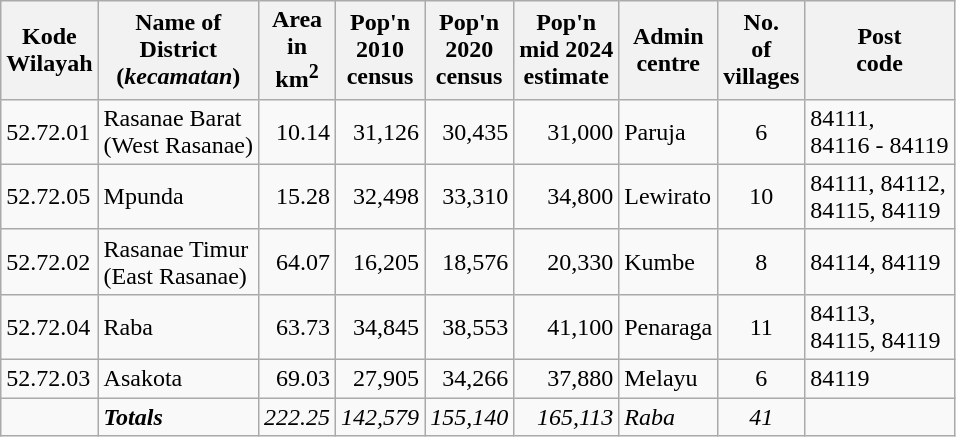<table class="wikitable">
<tr>
<th>Kode <br>Wilayah</th>
<th>Name of<br>District <br>(<em>kecamatan</em>)</th>
<th>Area <br>in <br>km<sup>2</sup></th>
<th>Pop'n <br>2010<br>census</th>
<th>Pop'n <br>2020<br>census</th>
<th>Pop'n <br>mid 2024<br>estimate</th>
<th>Admin<br>centre</th>
<th>No.<br>of<br>villages</th>
<th>Post<br>code</th>
</tr>
<tr>
<td>52.72.01</td>
<td>Rasanae Barat <br>(West Rasanae)</td>
<td align="right">10.14</td>
<td align="right">31,126</td>
<td align="right">30,435</td>
<td align="right">31,000</td>
<td>Paruja</td>
<td align="center">6</td>
<td>84111,<br>84116 - 84119</td>
</tr>
<tr>
<td>52.72.05</td>
<td>Mpunda</td>
<td align="right">15.28</td>
<td align="right">32,498</td>
<td align="right">33,310</td>
<td align="right">34,800</td>
<td>Lewirato</td>
<td align="center">10</td>
<td>84111, 84112, <br>84115, 84119</td>
</tr>
<tr>
<td>52.72.02</td>
<td>Rasanae Timur <br>(East Rasanae)</td>
<td align="right">64.07</td>
<td align="right">16,205</td>
<td align="right">18,576</td>
<td align="right">20,330</td>
<td>Kumbe</td>
<td align="center">8</td>
<td>84114, 84119</td>
</tr>
<tr>
<td>52.72.04</td>
<td>Raba</td>
<td align="right">63.73</td>
<td align="right">34,845</td>
<td align="right">38,553</td>
<td align="right">41,100</td>
<td>Penaraga</td>
<td align="center">11</td>
<td>84113, <br>84115, 84119</td>
</tr>
<tr>
<td>52.72.03</td>
<td>Asakota</td>
<td align="right">69.03</td>
<td align="right">27,905</td>
<td align="right">34,266</td>
<td align="right">37,880</td>
<td>Melayu</td>
<td align="center">6</td>
<td>84119</td>
</tr>
<tr>
<td></td>
<td><strong><em>Totals</em></strong></td>
<td align="right"><em>222.25</em></td>
<td align="right"><em>142,579</em></td>
<td align="right"><em>155,140</em></td>
<td align="right"><em>165,113</em></td>
<td><em>Raba</em></td>
<td align="center"><em>41</em></td>
</tr>
</table>
